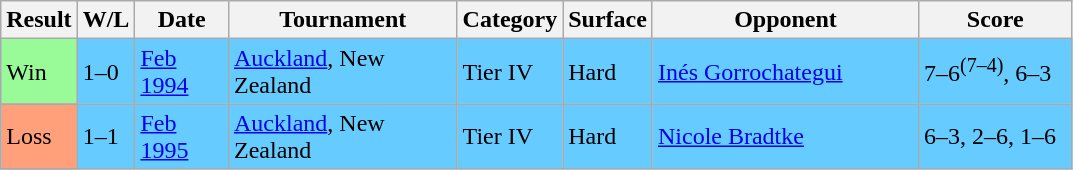<table class="sortable wikitable">
<tr>
<th style="width:35px">Result</th>
<th style="width:30px" class="unsortable">W/L</th>
<th style="width:55px">Date</th>
<th style="width:145px">Tournament</th>
<th style="width:50px">Category</th>
<th style="width:50px">Surface</th>
<th style="width:170px">Opponent</th>
<th style="width:95px" class="unsortable">Score</th>
</tr>
<tr style="background:#66ccff;">
<td style="background:#98fb98;">Win</td>
<td>1–0</td>
<td><a href='#'>Feb 1994</a></td>
<td><a href='#'>Auckland</a>, New Zealand</td>
<td>Tier IV</td>
<td>Hard</td>
<td> <a href='#'>Inés Gorrochategui</a></td>
<td>7–6<sup>(7–4)</sup>, 6–3</td>
</tr>
<tr style="background:#66ccff;">
<td style="background:#ffa07a;">Loss</td>
<td>1–1</td>
<td><a href='#'>Feb 1995</a></td>
<td><a href='#'>Auckland</a>, New Zealand</td>
<td>Tier IV</td>
<td>Hard</td>
<td> <a href='#'>Nicole Bradtke</a></td>
<td>6–3, 2–6, 1–6</td>
</tr>
</table>
